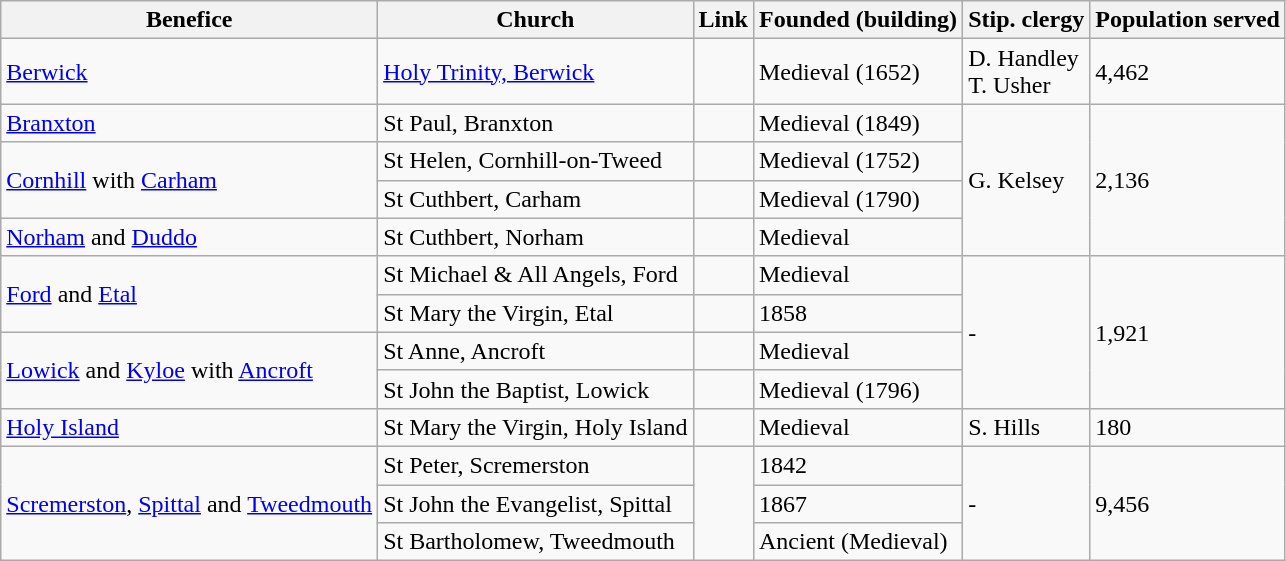<table class="wikitable">
<tr>
<th>Benefice</th>
<th>Church</th>
<th>Link</th>
<th>Founded (building)</th>
<th>Stip. clergy</th>
<th>Population served</th>
</tr>
<tr>
<td><a href='#'>Berwick</a></td>
<td><a href='#'>Holy Trinity, Berwick</a></td>
<td></td>
<td>Medieval (1652)</td>
<td>D. Handley<br>T. Usher</td>
<td>4,462</td>
</tr>
<tr>
<td><a href='#'>Branxton</a></td>
<td>St Paul, Branxton</td>
<td></td>
<td>Medieval (1849)</td>
<td rowspan="4">G. Kelsey</td>
<td rowspan="4">2,136</td>
</tr>
<tr>
<td rowspan="2"><a href='#'>Cornhill</a> with <a href='#'>Carham</a></td>
<td>St Helen, Cornhill-on-Tweed</td>
<td> </td>
<td>Medieval (1752)</td>
</tr>
<tr>
<td>St Cuthbert, Carham</td>
<td></td>
<td>Medieval (1790)</td>
</tr>
<tr>
<td><a href='#'>Norham</a> and <a href='#'>Duddo</a></td>
<td>St Cuthbert, Norham</td>
<td></td>
<td>Medieval</td>
</tr>
<tr>
<td rowspan="2"><a href='#'>Ford</a> and <a href='#'>Etal</a></td>
<td>St Michael & All Angels, Ford</td>
<td></td>
<td>Medieval</td>
<td rowspan="4">-</td>
<td rowspan="4">1,921</td>
</tr>
<tr>
<td>St Mary the Virgin, Etal</td>
<td></td>
<td>1858</td>
</tr>
<tr>
<td rowspan="2"><a href='#'>Lowick</a> and <a href='#'>Kyloe</a> with <a href='#'>Ancroft</a></td>
<td>St Anne, Ancroft</td>
<td></td>
<td>Medieval</td>
</tr>
<tr>
<td>St John the Baptist, Lowick</td>
<td></td>
<td>Medieval (1796)</td>
</tr>
<tr>
<td><a href='#'>Holy Island</a></td>
<td>St Mary the Virgin, Holy Island</td>
<td></td>
<td>Medieval</td>
<td>S. Hills</td>
<td>180</td>
</tr>
<tr>
<td rowspan="3"><a href='#'>Scremerston</a>, <a href='#'>Spittal</a> and <a href='#'>Tweedmouth</a></td>
<td>St Peter, Scremerston</td>
<td rowspan="3"></td>
<td>1842</td>
<td rowspan="3">-</td>
<td rowspan="3">9,456</td>
</tr>
<tr>
<td>St John the Evangelist, Spittal</td>
<td>1867</td>
</tr>
<tr>
<td>St Bartholomew, Tweedmouth</td>
<td>Ancient (Medieval)</td>
</tr>
</table>
